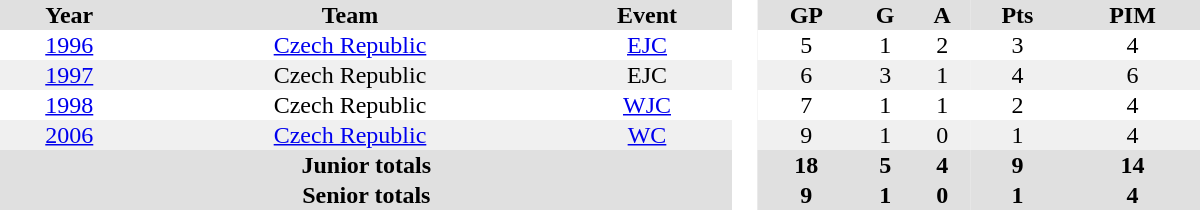<table border="0" cellpadding="1" cellspacing="0" style="text-align:center; width:50em">
<tr ALIGN="center" bgcolor="#e0e0e0">
<th>Year</th>
<th>Team</th>
<th>Event</th>
<th ALIGN="center" rowspan="99" bgcolor="#ffffff"> </th>
<th>GP</th>
<th>G</th>
<th>A</th>
<th>Pts</th>
<th>PIM</th>
</tr>
<tr>
<td><a href='#'>1996</a></td>
<td><a href='#'>Czech Republic</a></td>
<td><a href='#'>EJC</a></td>
<td>5</td>
<td>1</td>
<td>2</td>
<td>3</td>
<td>4</td>
</tr>
<tr bgcolor="#f0f0f0">
<td><a href='#'>1997</a></td>
<td>Czech Republic</td>
<td>EJC</td>
<td>6</td>
<td>3</td>
<td>1</td>
<td>4</td>
<td>6</td>
</tr>
<tr>
<td><a href='#'>1998</a></td>
<td>Czech Republic</td>
<td><a href='#'>WJC</a></td>
<td>7</td>
<td>1</td>
<td>1</td>
<td>2</td>
<td>4</td>
</tr>
<tr bgcolor="#f0f0f0">
<td><a href='#'>2006</a></td>
<td><a href='#'>Czech Republic</a></td>
<td><a href='#'>WC</a></td>
<td>9</td>
<td>1</td>
<td>0</td>
<td>1</td>
<td>4</td>
</tr>
<tr bgcolor="#e0e0e0">
<th colspan="3">Junior totals</th>
<th>18</th>
<th>5</th>
<th>4</th>
<th>9</th>
<th>14</th>
</tr>
<tr bgcolor="#e0e0e0">
<th colspan="3">Senior totals</th>
<th>9</th>
<th>1</th>
<th>0</th>
<th>1</th>
<th>4</th>
</tr>
</table>
